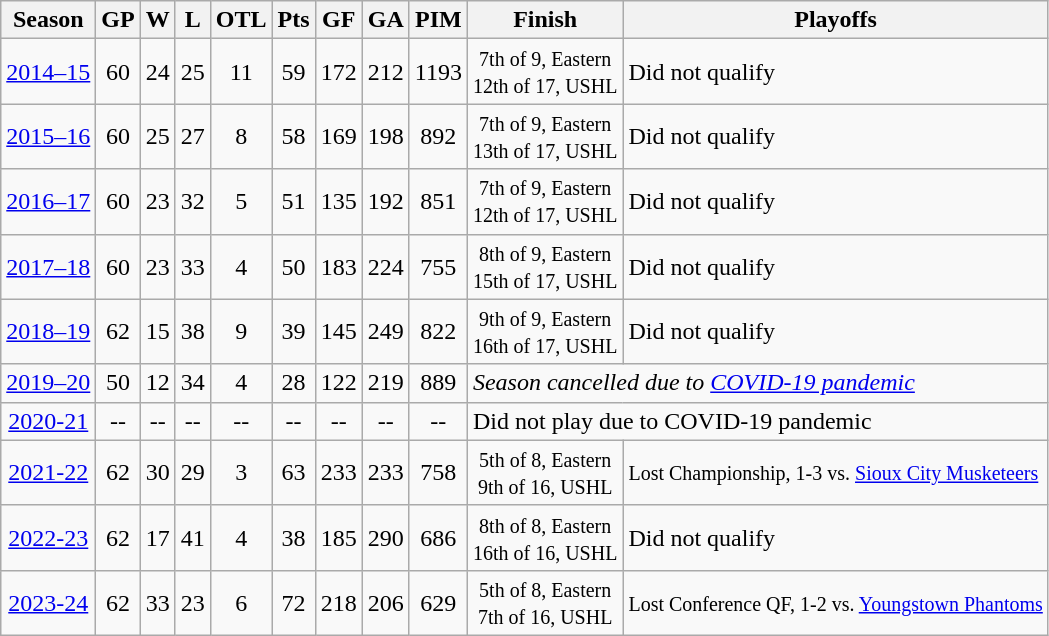<table class="wikitable" style="text-align:center">
<tr>
<th>Season</th>
<th>GP</th>
<th>W</th>
<th>L</th>
<th>OTL</th>
<th>Pts</th>
<th>GF</th>
<th>GA</th>
<th>PIM</th>
<th>Finish</th>
<th>Playoffs</th>
</tr>
<tr>
<td><a href='#'>2014–15</a></td>
<td>60</td>
<td>24</td>
<td>25</td>
<td>11</td>
<td>59</td>
<td>172</td>
<td>212</td>
<td>1193</td>
<td><small>7th of 9, Eastern<br>12th of 17, USHL</small></td>
<td align=left>Did not qualify</td>
</tr>
<tr>
<td><a href='#'>2015–16</a></td>
<td>60</td>
<td>25</td>
<td>27</td>
<td>8</td>
<td>58</td>
<td>169</td>
<td>198</td>
<td>892</td>
<td><small>7th of 9, Eastern<br>13th of 17, USHL</small></td>
<td align=left>Did not qualify</td>
</tr>
<tr>
<td><a href='#'>2016–17</a></td>
<td>60</td>
<td>23</td>
<td>32</td>
<td>5</td>
<td>51</td>
<td>135</td>
<td>192</td>
<td>851</td>
<td><small>7th of 9, Eastern<br>12th of 17, USHL</small></td>
<td align=left>Did not qualify</td>
</tr>
<tr>
<td><a href='#'>2017–18</a></td>
<td>60</td>
<td>23</td>
<td>33</td>
<td>4</td>
<td>50</td>
<td>183</td>
<td>224</td>
<td>755</td>
<td><small>8th of 9, Eastern<br>15th of 17, USHL</small></td>
<td align=left>Did not qualify</td>
</tr>
<tr>
<td><a href='#'>2018–19</a></td>
<td>62</td>
<td>15</td>
<td>38</td>
<td>9</td>
<td>39</td>
<td>145</td>
<td>249</td>
<td>822</td>
<td><small>9th of 9, Eastern<br>16th of 17, USHL</small></td>
<td align=left>Did not qualify</td>
</tr>
<tr>
<td><a href='#'>2019–20</a></td>
<td>50</td>
<td>12</td>
<td>34</td>
<td>4</td>
<td>28</td>
<td>122</td>
<td>219</td>
<td>889</td>
<td colspan=2; align=left><em>Season cancelled due to <a href='#'>COVID-19 pandemic</a></em></td>
</tr>
<tr>
<td><a href='#'>2020-21</a></td>
<td>--</td>
<td>--</td>
<td>--</td>
<td>--</td>
<td>--</td>
<td>--</td>
<td>--</td>
<td>--</td>
<td colspan=2; align=left>Did not play due to COVID-19 pandemic</td>
</tr>
<tr>
<td><a href='#'>2021-22</a></td>
<td>62</td>
<td>30</td>
<td>29</td>
<td>3</td>
<td>63</td>
<td>233</td>
<td>233</td>
<td>758</td>
<td><small>5th of 8, Eastern<br>9th of 16, USHL</small></td>
<td align=left><small>Lost Championship, 1-3 vs. <a href='#'>Sioux City Musketeers</a></small></td>
</tr>
<tr>
<td><a href='#'>2022-23</a></td>
<td>62</td>
<td>17</td>
<td>41</td>
<td>4</td>
<td>38</td>
<td>185</td>
<td>290</td>
<td>686</td>
<td><small>8th of 8, Eastern<br>16th of 16, USHL</small></td>
<td align=left>Did not qualify</td>
</tr>
<tr>
<td><a href='#'>2023-24</a></td>
<td>62</td>
<td>33</td>
<td>23</td>
<td>6</td>
<td>72</td>
<td>218</td>
<td>206</td>
<td>629</td>
<td><small>5th of 8, Eastern<br>7th of 16, USHL</small></td>
<td><small>Lost Conference QF, 1-2 vs. <a href='#'>Youngstown Phantoms</a></small></td>
</tr>
</table>
